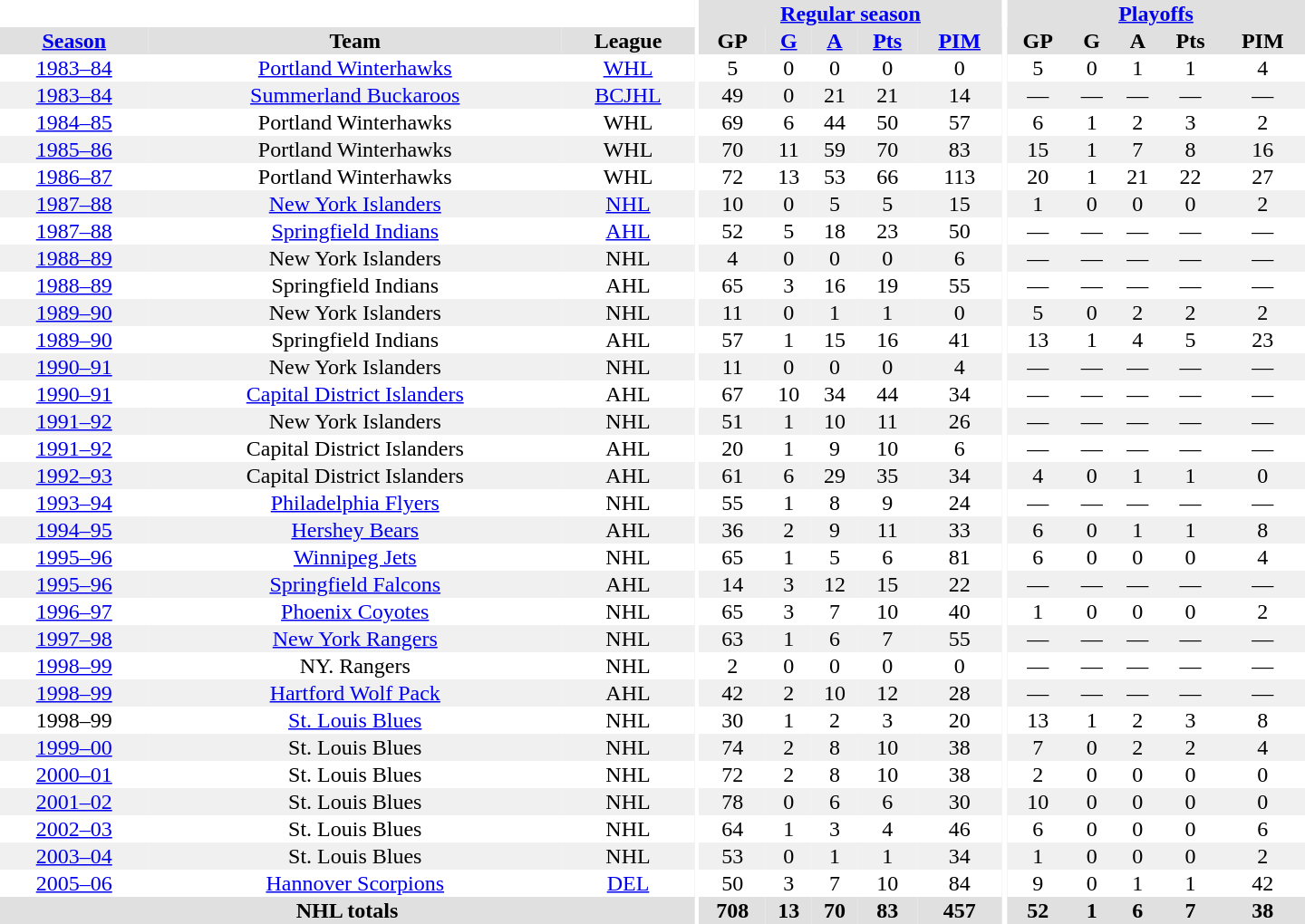<table border="0" cellpadding="1" cellspacing="0" style="text-align:center; width:60em">
<tr bgcolor="#e0e0e0">
<th colspan="3" bgcolor="#ffffff"></th>
<th rowspan="100" bgcolor="#ffffff"></th>
<th colspan="5"><a href='#'>Regular season</a></th>
<th rowspan="100" bgcolor="#ffffff"></th>
<th colspan="5"><a href='#'>Playoffs</a></th>
</tr>
<tr bgcolor="#e0e0e0">
<th><a href='#'>Season</a></th>
<th>Team</th>
<th>League</th>
<th>GP</th>
<th><a href='#'>G</a></th>
<th><a href='#'>A</a></th>
<th><a href='#'>Pts</a></th>
<th><a href='#'>PIM</a></th>
<th>GP</th>
<th>G</th>
<th>A</th>
<th>Pts</th>
<th>PIM</th>
</tr>
<tr>
<td><a href='#'>1983–84</a></td>
<td><a href='#'>Portland Winterhawks</a></td>
<td><a href='#'>WHL</a></td>
<td>5</td>
<td>0</td>
<td>0</td>
<td>0</td>
<td>0</td>
<td>5</td>
<td>0</td>
<td>1</td>
<td>1</td>
<td>4</td>
</tr>
<tr bgcolor="#f0f0f0">
<td><a href='#'>1983–84</a></td>
<td><a href='#'>Summerland Buckaroos</a></td>
<td><a href='#'>BCJHL</a></td>
<td>49</td>
<td>0</td>
<td>21</td>
<td>21</td>
<td>14</td>
<td>—</td>
<td>—</td>
<td>—</td>
<td>—</td>
<td>—</td>
</tr>
<tr>
<td><a href='#'>1984–85</a></td>
<td>Portland Winterhawks</td>
<td>WHL</td>
<td>69</td>
<td>6</td>
<td>44</td>
<td>50</td>
<td>57</td>
<td>6</td>
<td>1</td>
<td>2</td>
<td>3</td>
<td>2</td>
</tr>
<tr bgcolor="#f0f0f0">
<td><a href='#'>1985–86</a></td>
<td>Portland Winterhawks</td>
<td>WHL</td>
<td>70</td>
<td>11</td>
<td>59</td>
<td>70</td>
<td>83</td>
<td>15</td>
<td>1</td>
<td>7</td>
<td>8</td>
<td>16</td>
</tr>
<tr>
<td><a href='#'>1986–87</a></td>
<td>Portland Winterhawks</td>
<td>WHL</td>
<td>72</td>
<td>13</td>
<td>53</td>
<td>66</td>
<td>113</td>
<td>20</td>
<td>1</td>
<td>21</td>
<td>22</td>
<td>27</td>
</tr>
<tr bgcolor="#f0f0f0">
<td><a href='#'>1987–88</a></td>
<td><a href='#'>New York Islanders</a></td>
<td><a href='#'>NHL</a></td>
<td>10</td>
<td>0</td>
<td>5</td>
<td>5</td>
<td>15</td>
<td>1</td>
<td>0</td>
<td>0</td>
<td>0</td>
<td>2</td>
</tr>
<tr>
<td><a href='#'>1987–88</a></td>
<td><a href='#'>Springfield Indians</a></td>
<td><a href='#'>AHL</a></td>
<td>52</td>
<td>5</td>
<td>18</td>
<td>23</td>
<td>50</td>
<td>—</td>
<td>—</td>
<td>—</td>
<td>—</td>
<td>—</td>
</tr>
<tr bgcolor="#f0f0f0">
<td><a href='#'>1988–89</a></td>
<td>New York Islanders</td>
<td>NHL</td>
<td>4</td>
<td>0</td>
<td>0</td>
<td>0</td>
<td>6</td>
<td>—</td>
<td>—</td>
<td>—</td>
<td>—</td>
<td>—</td>
</tr>
<tr>
<td><a href='#'>1988–89</a></td>
<td>Springfield Indians</td>
<td>AHL</td>
<td>65</td>
<td>3</td>
<td>16</td>
<td>19</td>
<td>55</td>
<td>—</td>
<td>—</td>
<td>—</td>
<td>—</td>
<td>—</td>
</tr>
<tr bgcolor="#f0f0f0">
<td><a href='#'>1989–90</a></td>
<td>New York Islanders</td>
<td>NHL</td>
<td>11</td>
<td>0</td>
<td>1</td>
<td>1</td>
<td>0</td>
<td>5</td>
<td>0</td>
<td>2</td>
<td>2</td>
<td>2</td>
</tr>
<tr>
<td><a href='#'>1989–90</a></td>
<td>Springfield Indians</td>
<td>AHL</td>
<td>57</td>
<td>1</td>
<td>15</td>
<td>16</td>
<td>41</td>
<td>13</td>
<td>1</td>
<td>4</td>
<td>5</td>
<td>23</td>
</tr>
<tr bgcolor="#f0f0f0">
<td><a href='#'>1990–91</a></td>
<td>New York Islanders</td>
<td>NHL</td>
<td>11</td>
<td>0</td>
<td>0</td>
<td>0</td>
<td>4</td>
<td>—</td>
<td>—</td>
<td>—</td>
<td>—</td>
<td>—</td>
</tr>
<tr>
<td><a href='#'>1990–91</a></td>
<td><a href='#'>Capital District Islanders</a></td>
<td>AHL</td>
<td>67</td>
<td>10</td>
<td>34</td>
<td>44</td>
<td>34</td>
<td>—</td>
<td>—</td>
<td>—</td>
<td>—</td>
<td>—</td>
</tr>
<tr bgcolor="#f0f0f0">
<td><a href='#'>1991–92</a></td>
<td>New York Islanders</td>
<td>NHL</td>
<td>51</td>
<td>1</td>
<td>10</td>
<td>11</td>
<td>26</td>
<td>—</td>
<td>—</td>
<td>—</td>
<td>—</td>
<td>—</td>
</tr>
<tr>
<td><a href='#'>1991–92</a></td>
<td>Capital District Islanders</td>
<td>AHL</td>
<td>20</td>
<td>1</td>
<td>9</td>
<td>10</td>
<td>6</td>
<td>—</td>
<td>—</td>
<td>—</td>
<td>—</td>
<td>—</td>
</tr>
<tr bgcolor="#f0f0f0">
<td><a href='#'>1992–93</a></td>
<td>Capital District Islanders</td>
<td>AHL</td>
<td>61</td>
<td>6</td>
<td>29</td>
<td>35</td>
<td>34</td>
<td>4</td>
<td>0</td>
<td>1</td>
<td>1</td>
<td>0</td>
</tr>
<tr>
<td><a href='#'>1993–94</a></td>
<td><a href='#'>Philadelphia Flyers</a></td>
<td>NHL</td>
<td>55</td>
<td>1</td>
<td>8</td>
<td>9</td>
<td>24</td>
<td>—</td>
<td>—</td>
<td>—</td>
<td>—</td>
<td>—</td>
</tr>
<tr bgcolor="#f0f0f0">
<td><a href='#'>1994–95</a></td>
<td><a href='#'>Hershey Bears</a></td>
<td>AHL</td>
<td>36</td>
<td>2</td>
<td>9</td>
<td>11</td>
<td>33</td>
<td>6</td>
<td>0</td>
<td>1</td>
<td>1</td>
<td>8</td>
</tr>
<tr>
<td><a href='#'>1995–96</a></td>
<td><a href='#'>Winnipeg Jets</a></td>
<td>NHL</td>
<td>65</td>
<td>1</td>
<td>5</td>
<td>6</td>
<td>81</td>
<td>6</td>
<td>0</td>
<td>0</td>
<td>0</td>
<td>4</td>
</tr>
<tr bgcolor="#f0f0f0">
<td><a href='#'>1995–96</a></td>
<td><a href='#'>Springfield Falcons</a></td>
<td>AHL</td>
<td>14</td>
<td>3</td>
<td>12</td>
<td>15</td>
<td>22</td>
<td>—</td>
<td>—</td>
<td>—</td>
<td>—</td>
<td>—</td>
</tr>
<tr>
<td><a href='#'>1996–97</a></td>
<td><a href='#'>Phoenix Coyotes</a></td>
<td>NHL</td>
<td>65</td>
<td>3</td>
<td>7</td>
<td>10</td>
<td>40</td>
<td>1</td>
<td>0</td>
<td>0</td>
<td>0</td>
<td>2</td>
</tr>
<tr bgcolor="#f0f0f0">
<td><a href='#'>1997–98</a></td>
<td><a href='#'>New York Rangers</a></td>
<td>NHL</td>
<td>63</td>
<td>1</td>
<td>6</td>
<td>7</td>
<td>55</td>
<td>—</td>
<td>—</td>
<td>—</td>
<td>—</td>
<td>—</td>
</tr>
<tr>
<td><a href='#'>1998–99</a></td>
<td>NY. Rangers</td>
<td>NHL</td>
<td>2</td>
<td>0</td>
<td>0</td>
<td>0</td>
<td>0</td>
<td>—</td>
<td>—</td>
<td>—</td>
<td>—</td>
<td>—</td>
</tr>
<tr bgcolor="#f0f0f0">
<td><a href='#'>1998–99</a></td>
<td><a href='#'>Hartford Wolf Pack</a></td>
<td>AHL</td>
<td>42</td>
<td>2</td>
<td>10</td>
<td>12</td>
<td>28</td>
<td>—</td>
<td>—</td>
<td>—</td>
<td>—</td>
<td>—</td>
</tr>
<tr>
<td>1998–99</td>
<td><a href='#'>St. Louis Blues</a></td>
<td>NHL</td>
<td>30</td>
<td>1</td>
<td>2</td>
<td>3</td>
<td>20</td>
<td>13</td>
<td>1</td>
<td>2</td>
<td>3</td>
<td>8</td>
</tr>
<tr bgcolor="#f0f0f0">
<td><a href='#'>1999–00</a></td>
<td>St. Louis Blues</td>
<td>NHL</td>
<td>74</td>
<td>2</td>
<td>8</td>
<td>10</td>
<td>38</td>
<td>7</td>
<td>0</td>
<td>2</td>
<td>2</td>
<td>4</td>
</tr>
<tr>
<td><a href='#'>2000–01</a></td>
<td>St. Louis Blues</td>
<td>NHL</td>
<td>72</td>
<td>2</td>
<td>8</td>
<td>10</td>
<td>38</td>
<td>2</td>
<td>0</td>
<td>0</td>
<td>0</td>
<td>0</td>
</tr>
<tr bgcolor="#f0f0f0">
<td><a href='#'>2001–02</a></td>
<td>St. Louis Blues</td>
<td>NHL</td>
<td>78</td>
<td>0</td>
<td>6</td>
<td>6</td>
<td>30</td>
<td>10</td>
<td>0</td>
<td>0</td>
<td>0</td>
<td>0</td>
</tr>
<tr>
<td><a href='#'>2002–03</a></td>
<td>St. Louis Blues</td>
<td>NHL</td>
<td>64</td>
<td>1</td>
<td>3</td>
<td>4</td>
<td>46</td>
<td>6</td>
<td>0</td>
<td>0</td>
<td>0</td>
<td>6</td>
</tr>
<tr bgcolor="#f0f0f0">
<td><a href='#'>2003–04</a></td>
<td>St. Louis Blues</td>
<td>NHL</td>
<td>53</td>
<td>0</td>
<td>1</td>
<td>1</td>
<td>34</td>
<td>1</td>
<td>0</td>
<td>0</td>
<td>0</td>
<td>2</td>
</tr>
<tr>
<td><a href='#'>2005–06</a></td>
<td><a href='#'>Hannover Scorpions</a></td>
<td><a href='#'>DEL</a></td>
<td>50</td>
<td>3</td>
<td>7</td>
<td>10</td>
<td>84</td>
<td>9</td>
<td>0</td>
<td>1</td>
<td>1</td>
<td>42</td>
</tr>
<tr bgcolor="#e0e0e0">
<th colspan="3">NHL totals</th>
<th>708</th>
<th>13</th>
<th>70</th>
<th>83</th>
<th>457</th>
<th>52</th>
<th>1</th>
<th>6</th>
<th>7</th>
<th>38</th>
</tr>
</table>
